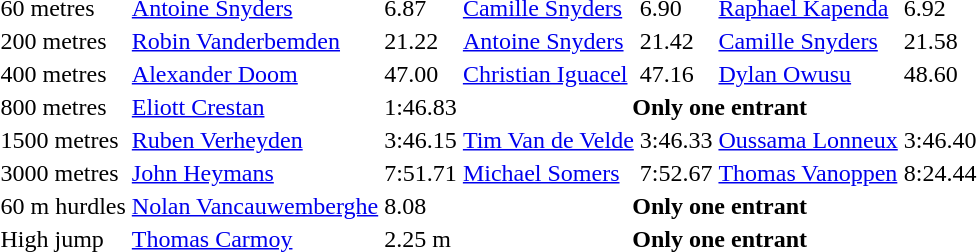<table>
<tr =>
<td>60 metres</td>
<td><a href='#'>Antoine Snyders</a></td>
<td>6.87</td>
<td><a href='#'>Camille Snyders</a></td>
<td>6.90</td>
<td><a href='#'>Raphael Kapenda</a></td>
<td>6.92</td>
</tr>
<tr>
<td>200 metres</td>
<td><a href='#'>Robin Vanderbemden</a></td>
<td>21.22</td>
<td><a href='#'>Antoine Snyders</a></td>
<td>21.42</td>
<td><a href='#'>Camille Snyders</a></td>
<td>21.58</td>
</tr>
<tr>
<td>400 metres</td>
<td><a href='#'>Alexander Doom</a></td>
<td>47.00</td>
<td><a href='#'>Christian Iguacel</a></td>
<td>47.16</td>
<td><a href='#'>Dylan Owusu</a></td>
<td>48.60</td>
</tr>
<tr>
<td>800 metres</td>
<td><a href='#'>Eliott Crestan</a></td>
<td>1:46.83</td>
<th colspan=4>Only one entrant</th>
</tr>
<tr>
<td>1500 metres</td>
<td><a href='#'>Ruben Verheyden</a></td>
<td>3:46.15</td>
<td><a href='#'>Tim Van de Velde</a></td>
<td>3:46.33</td>
<td><a href='#'>Oussama Lonneux</a></td>
<td>3:46.40</td>
</tr>
<tr>
<td>3000 metres</td>
<td><a href='#'>John Heymans</a></td>
<td>7:51.71</td>
<td><a href='#'>Michael Somers</a></td>
<td>7:52.67</td>
<td><a href='#'>Thomas Vanoppen</a></td>
<td>8:24.44</td>
</tr>
<tr>
<td>60 m hurdles</td>
<td><a href='#'>Nolan Vancauwemberghe</a></td>
<td>8.08</td>
<th colspan=4>Only one entrant</th>
</tr>
<tr>
<td>High jump</td>
<td><a href='#'>Thomas Carmoy</a></td>
<td>2.25 m</td>
<th colspan=4>Only one entrant</th>
</tr>
</table>
